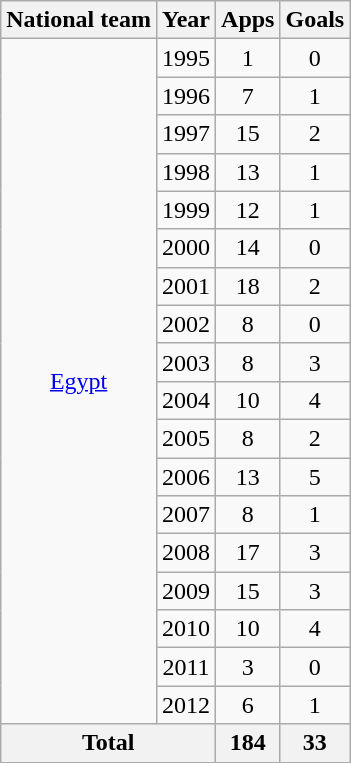<table class="wikitable" style="text-align:center">
<tr>
<th>National team</th>
<th>Year</th>
<th>Apps</th>
<th>Goals</th>
</tr>
<tr>
<td rowspan="18"><a href='#'>Egypt</a></td>
<td>1995</td>
<td>1</td>
<td>0</td>
</tr>
<tr>
<td>1996</td>
<td>7</td>
<td>1</td>
</tr>
<tr>
<td>1997</td>
<td>15</td>
<td>2</td>
</tr>
<tr>
<td>1998</td>
<td>13</td>
<td>1</td>
</tr>
<tr>
<td>1999</td>
<td>12</td>
<td>1</td>
</tr>
<tr>
<td>2000</td>
<td>14</td>
<td>0</td>
</tr>
<tr>
<td>2001</td>
<td>18</td>
<td>2</td>
</tr>
<tr>
<td>2002</td>
<td>8</td>
<td>0</td>
</tr>
<tr>
<td>2003</td>
<td>8</td>
<td>3</td>
</tr>
<tr>
<td>2004</td>
<td>10</td>
<td>4</td>
</tr>
<tr>
<td>2005</td>
<td>8</td>
<td>2</td>
</tr>
<tr>
<td>2006</td>
<td>13</td>
<td>5</td>
</tr>
<tr>
<td>2007</td>
<td>8</td>
<td>1</td>
</tr>
<tr>
<td>2008</td>
<td>17</td>
<td>3</td>
</tr>
<tr>
<td>2009</td>
<td>15</td>
<td>3</td>
</tr>
<tr>
<td>2010</td>
<td>10</td>
<td>4</td>
</tr>
<tr>
<td>2011</td>
<td>3</td>
<td>0</td>
</tr>
<tr>
<td>2012</td>
<td>6</td>
<td>1</td>
</tr>
<tr>
<th colspan="2">Total</th>
<th>184</th>
<th>33</th>
</tr>
</table>
